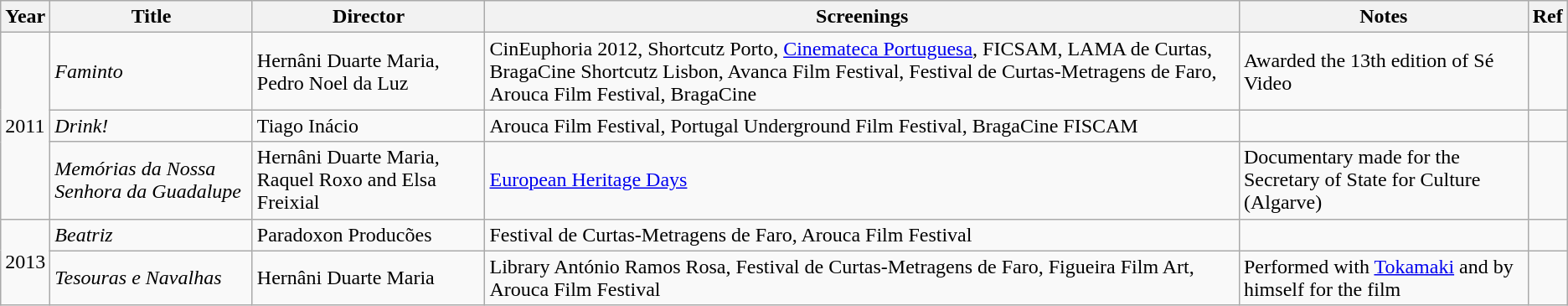<table class="wikitable sortable">
<tr>
<th>Year</th>
<th>Title</th>
<th>Director</th>
<th>Screenings</th>
<th>Notes</th>
<th class="unsortable">Ref</th>
</tr>
<tr>
<td rowspan="3">2011</td>
<td><em>Faminto</em></td>
<td>Hernâni Duarte Maria, Pedro Noel da Luz</td>
<td>CinEuphoria 2012, Shortcutz Porto, <a href='#'>Cinemateca Portuguesa</a>, FICSAM, LAMA de Curtas, BragaCine Shortcutz Lisbon, Avanca Film Festival, Festival de Curtas-Metragens de Faro, Arouca Film Festival, BragaCine</td>
<td>Awarded the 13th edition of Sé Video</td>
<td></td>
</tr>
<tr>
<td><em>Drink!</em></td>
<td>Tiago Inácio</td>
<td>Arouca Film Festival, Portugal Underground Film Festival, BragaCine FISCAM</td>
<td></td>
<td></td>
</tr>
<tr>
<td><em>Memórias da Nossa Senhora da Guadalupe</em></td>
<td>Hernâni Duarte Maria, Raquel Roxo and Elsa Freixial</td>
<td><a href='#'>European Heritage Days</a></td>
<td>Documentary made for the Secretary of State for Culture (Algarve)</td>
<td></td>
</tr>
<tr>
<td rowspan="2">2013</td>
<td><em>Beatriz</em></td>
<td>Paradoxon Producões</td>
<td>Festival de Curtas-Metragens de Faro, Arouca Film Festival</td>
<td></td>
<td></td>
</tr>
<tr>
<td><em>Tesouras e Navalhas</em></td>
<td>Hernâni Duarte Maria</td>
<td>Library António Ramos Rosa, Festival de Curtas-Metragens de Faro, Figueira Film Art, Arouca Film Festival</td>
<td>Performed with <a href='#'>Tokamaki</a> and by himself for the film</td>
<td></td>
</tr>
</table>
